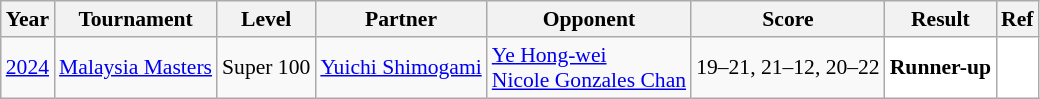<table class="sortable wikitable" style="font-size: 90%;">
<tr>
<th>Year</th>
<th>Tournament</th>
<th>Level</th>
<th>Partner</th>
<th>Opponent</th>
<th>Score</th>
<th>Result</th>
<th>Ref</th>
</tr>
<tr>
<td align="center"><a href='#'>2024</a></td>
<td align="left"><a href='#'>Malaysia Masters</a></td>
<td align="left">Super 100</td>
<td align="left"> <a href='#'>Yuichi Shimogami</a></td>
<td align="left"> <a href='#'>Ye Hong-wei</a><br> <a href='#'>Nicole Gonzales Chan</a></td>
<td align="left">19–21, 21–12, 20–22</td>
<td style="text-align:left; background:white"> <strong>Runner-up</strong></td>
<td style="text-align:center; background:white"></td>
</tr>
</table>
